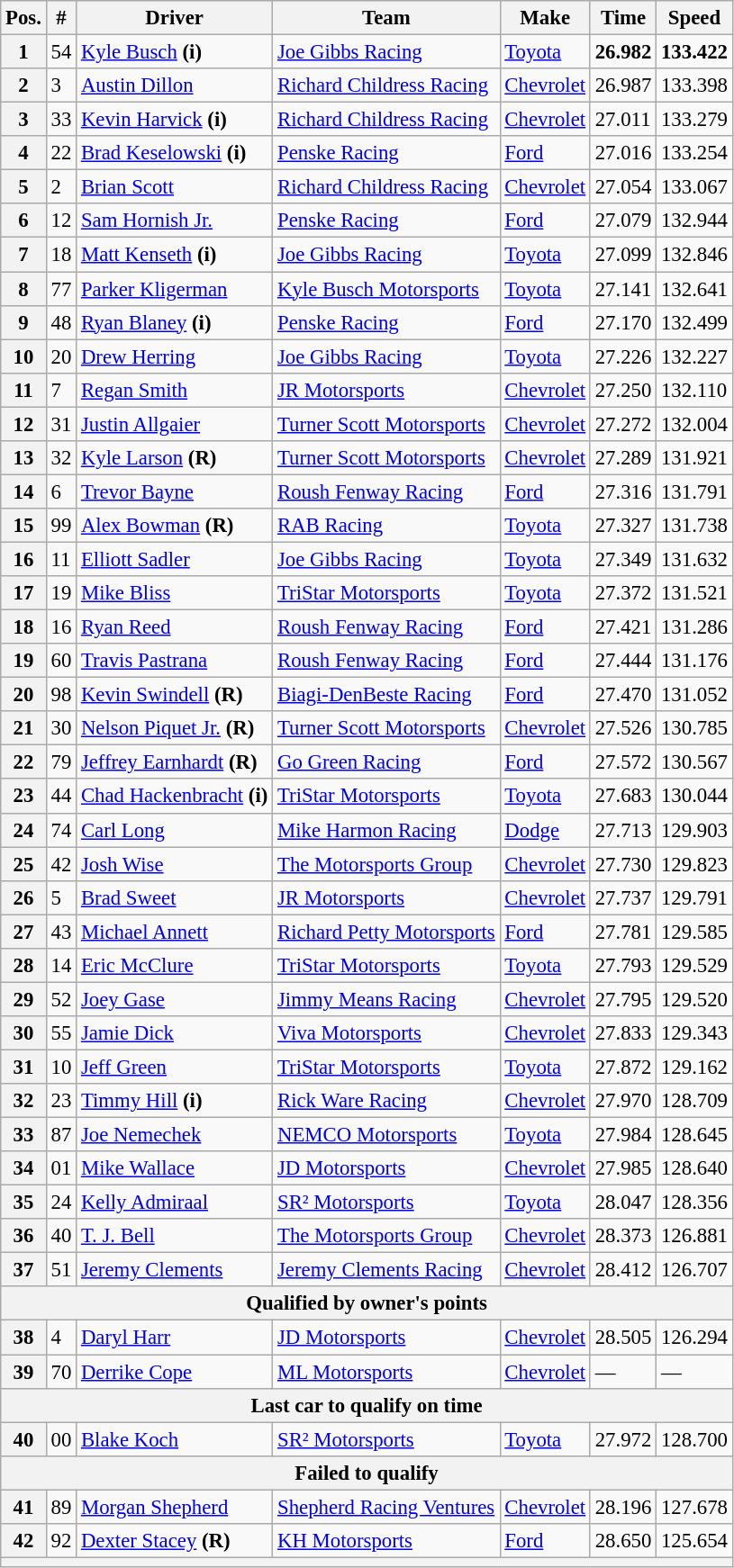<table class="wikitable" style="font-size:95%">
<tr>
<th>Pos.</th>
<th>#</th>
<th>Driver</th>
<th>Team</th>
<th>Make</th>
<th>Time</th>
<th>Speed</th>
</tr>
<tr>
<th>1</th>
<td>54</td>
<td><a href='#'>Kyle Busch</a> <strong>(i)</strong></td>
<td><a href='#'>Joe Gibbs Racing</a></td>
<td><a href='#'>Toyota</a></td>
<td><strong>26.982</strong></td>
<td><strong>133.422</strong></td>
</tr>
<tr>
<th>2</th>
<td>3</td>
<td><a href='#'>Austin Dillon</a></td>
<td><a href='#'>Richard Childress Racing</a></td>
<td><a href='#'>Chevrolet</a></td>
<td>26.987</td>
<td>133.398</td>
</tr>
<tr>
<th>3</th>
<td>33</td>
<td><a href='#'>Kevin Harvick</a> <strong>(i)</strong></td>
<td><a href='#'>Richard Childress Racing</a></td>
<td><a href='#'>Chevrolet</a></td>
<td>27.011</td>
<td>133.279</td>
</tr>
<tr>
<th>4</th>
<td>22</td>
<td><a href='#'>Brad Keselowski</a> <strong>(i)</strong></td>
<td><a href='#'>Penske Racing</a></td>
<td><a href='#'>Ford</a></td>
<td>27.016</td>
<td>133.254</td>
</tr>
<tr>
<th>5</th>
<td>2</td>
<td><a href='#'>Brian Scott</a></td>
<td><a href='#'>Richard Childress Racing</a></td>
<td><a href='#'>Chevrolet</a></td>
<td>27.054</td>
<td>133.067</td>
</tr>
<tr>
<th>6</th>
<td>12</td>
<td><a href='#'>Sam Hornish Jr.</a></td>
<td><a href='#'>Penske Racing</a></td>
<td><a href='#'>Ford</a></td>
<td>27.079</td>
<td>132.944</td>
</tr>
<tr>
<th>7</th>
<td>18</td>
<td><a href='#'>Matt Kenseth</a> <strong>(i)</strong></td>
<td><a href='#'>Joe Gibbs Racing</a></td>
<td><a href='#'>Toyota</a></td>
<td>27.099</td>
<td>132.846</td>
</tr>
<tr>
<th>8</th>
<td>77</td>
<td><a href='#'>Parker Kligerman</a></td>
<td><a href='#'>Kyle Busch Motorsports</a></td>
<td><a href='#'>Toyota</a></td>
<td>27.141</td>
<td>132.641</td>
</tr>
<tr>
<th>9</th>
<td>48</td>
<td><a href='#'>Ryan Blaney</a> <strong>(i)</strong></td>
<td><a href='#'>Penske Racing</a></td>
<td><a href='#'>Ford</a></td>
<td>27.170</td>
<td>132.499</td>
</tr>
<tr>
<th>10</th>
<td>20</td>
<td><a href='#'>Drew Herring</a></td>
<td><a href='#'>Joe Gibbs Racing</a></td>
<td><a href='#'>Toyota</a></td>
<td>27.226</td>
<td>132.227</td>
</tr>
<tr>
<th>11</th>
<td>7</td>
<td><a href='#'>Regan Smith</a></td>
<td><a href='#'>JR Motorsports</a></td>
<td><a href='#'>Chevrolet</a></td>
<td>27.250</td>
<td>132.110</td>
</tr>
<tr>
<th>12</th>
<td>31</td>
<td><a href='#'>Justin Allgaier</a></td>
<td><a href='#'>Turner Scott Motorsports</a></td>
<td><a href='#'>Chevrolet</a></td>
<td>27.272</td>
<td>132.004</td>
</tr>
<tr>
<th>13</th>
<td>32</td>
<td><a href='#'>Kyle Larson</a> <strong>(R)</strong></td>
<td><a href='#'>Turner Scott Motorsports</a></td>
<td><a href='#'>Chevrolet</a></td>
<td>27.289</td>
<td>131.921</td>
</tr>
<tr>
<th>14</th>
<td>6</td>
<td><a href='#'>Trevor Bayne</a></td>
<td><a href='#'>Roush Fenway Racing</a></td>
<td><a href='#'>Ford</a></td>
<td>27.316</td>
<td>131.791</td>
</tr>
<tr>
<th>15</th>
<td>99</td>
<td><a href='#'>Alex Bowman</a> <strong>(R)</strong></td>
<td><a href='#'>RAB Racing</a></td>
<td><a href='#'>Toyota</a></td>
<td>27.327</td>
<td>131.738</td>
</tr>
<tr>
<th>16</th>
<td>11</td>
<td><a href='#'>Elliott Sadler</a></td>
<td><a href='#'>Joe Gibbs Racing</a></td>
<td><a href='#'>Toyota</a></td>
<td>27.349</td>
<td>131.632</td>
</tr>
<tr>
<th>17</th>
<td>19</td>
<td><a href='#'>Mike Bliss</a></td>
<td><a href='#'>TriStar Motorsports</a></td>
<td><a href='#'>Toyota</a></td>
<td>27.372</td>
<td>131.521</td>
</tr>
<tr>
<th>18</th>
<td>16</td>
<td><a href='#'>Ryan Reed</a></td>
<td><a href='#'>Roush Fenway Racing</a></td>
<td><a href='#'>Ford</a></td>
<td>27.421</td>
<td>131.286</td>
</tr>
<tr>
<th>19</th>
<td>60</td>
<td><a href='#'>Travis Pastrana</a></td>
<td><a href='#'>Roush Fenway Racing</a></td>
<td><a href='#'>Ford</a></td>
<td>27.444</td>
<td>131.176</td>
</tr>
<tr>
<th>20</th>
<td>98</td>
<td><a href='#'>Kevin Swindell</a> <strong>(R)</strong></td>
<td><a href='#'>Biagi-DenBeste Racing</a></td>
<td><a href='#'>Ford</a></td>
<td>27.470</td>
<td>131.052</td>
</tr>
<tr>
<th>21</th>
<td>30</td>
<td><a href='#'>Nelson Piquet Jr.</a> <strong>(R)</strong></td>
<td><a href='#'>Turner Scott Motorsports</a></td>
<td><a href='#'>Chevrolet</a></td>
<td>27.526</td>
<td>130.785</td>
</tr>
<tr>
<th>22</th>
<td>79</td>
<td><a href='#'>Jeffrey Earnhardt</a> <strong>(R)</strong></td>
<td><a href='#'>Go Green Racing</a></td>
<td><a href='#'>Ford</a></td>
<td>27.572</td>
<td>130.567</td>
</tr>
<tr>
<th>23</th>
<td>44</td>
<td><a href='#'>Chad Hackenbracht</a> <strong>(i)</strong></td>
<td><a href='#'>TriStar Motorsports</a></td>
<td><a href='#'>Toyota</a></td>
<td>27.683</td>
<td>130.044</td>
</tr>
<tr>
<th>24</th>
<td>74</td>
<td><a href='#'>Carl Long</a></td>
<td><a href='#'>Mike Harmon Racing</a></td>
<td><a href='#'>Dodge</a></td>
<td>27.713</td>
<td>129.903</td>
</tr>
<tr>
<th>25</th>
<td>42</td>
<td><a href='#'>Josh Wise</a></td>
<td><a href='#'>The Motorsports Group</a></td>
<td><a href='#'>Chevrolet</a></td>
<td>27.730</td>
<td>129.823</td>
</tr>
<tr>
<th>26</th>
<td>5</td>
<td><a href='#'>Brad Sweet</a></td>
<td><a href='#'>JR Motorsports</a></td>
<td><a href='#'>Chevrolet</a></td>
<td>27.737</td>
<td>129.791</td>
</tr>
<tr>
<th>27</th>
<td>43</td>
<td><a href='#'>Michael Annett</a></td>
<td><a href='#'>Richard Petty Motorsports</a></td>
<td><a href='#'>Ford</a></td>
<td>27.781</td>
<td>129.585</td>
</tr>
<tr>
<th>28</th>
<td>14</td>
<td><a href='#'>Eric McClure</a></td>
<td><a href='#'>TriStar Motorsports</a></td>
<td><a href='#'>Toyota</a></td>
<td>27.793</td>
<td>129.529</td>
</tr>
<tr>
<th>29</th>
<td>52</td>
<td><a href='#'>Joey Gase</a></td>
<td><a href='#'>Jimmy Means Racing</a></td>
<td><a href='#'>Chevrolet</a></td>
<td>27.795</td>
<td>129.520</td>
</tr>
<tr>
<th>30</th>
<td>55</td>
<td><a href='#'>Jamie Dick</a></td>
<td><a href='#'>Viva Motorsports</a></td>
<td><a href='#'>Chevrolet</a></td>
<td>27.833</td>
<td>129.343</td>
</tr>
<tr>
<th>31</th>
<td>10</td>
<td><a href='#'>Jeff Green</a></td>
<td><a href='#'>TriStar Motorsports</a></td>
<td><a href='#'>Toyota</a></td>
<td>27.872</td>
<td>129.162</td>
</tr>
<tr>
<th>32</th>
<td>23</td>
<td><a href='#'>Timmy Hill</a> <strong>(i)</strong></td>
<td><a href='#'>Rick Ware Racing</a></td>
<td><a href='#'>Chevrolet</a></td>
<td>27.970</td>
<td>128.709</td>
</tr>
<tr>
<th>33</th>
<td>87</td>
<td><a href='#'>Joe Nemechek</a></td>
<td><a href='#'>NEMCO Motorsports</a></td>
<td><a href='#'>Toyota</a></td>
<td>27.984</td>
<td>128.645</td>
</tr>
<tr>
<th>34</th>
<td>01</td>
<td><a href='#'>Mike Wallace</a></td>
<td><a href='#'>JD Motorsports</a></td>
<td><a href='#'>Chevrolet</a></td>
<td>27.985</td>
<td>128.640</td>
</tr>
<tr>
<th>35</th>
<td>24</td>
<td><a href='#'>Kelly Admiraal</a></td>
<td><a href='#'>SR² Motorsports</a></td>
<td><a href='#'>Toyota</a></td>
<td>28.047</td>
<td>128.356</td>
</tr>
<tr>
<th>36</th>
<td>40</td>
<td><a href='#'>T. J. Bell</a></td>
<td><a href='#'>The Motorsports Group</a></td>
<td><a href='#'>Chevrolet</a></td>
<td>28.373</td>
<td>126.881</td>
</tr>
<tr>
<th>37</th>
<td>51</td>
<td><a href='#'>Jeremy Clements</a></td>
<td><a href='#'>Jeremy Clements Racing</a></td>
<td><a href='#'>Chevrolet</a></td>
<td>28.412</td>
<td>126.707</td>
</tr>
<tr>
<th colspan="7">Qualified by owner's points</th>
</tr>
<tr>
<th>38</th>
<td>4</td>
<td><a href='#'>Daryl Harr</a></td>
<td><a href='#'>JD Motorsports</a></td>
<td><a href='#'>Chevrolet</a></td>
<td>28.505</td>
<td>126.294</td>
</tr>
<tr>
<th>39</th>
<td>70</td>
<td><a href='#'>Derrike Cope</a></td>
<td><a href='#'>ML Motorsports</a></td>
<td><a href='#'>Chevrolet</a></td>
<td>—</td>
<td>—</td>
</tr>
<tr>
<th colspan="7">Last car to qualify on time</th>
</tr>
<tr>
<th>40</th>
<td>00</td>
<td><a href='#'>Blake Koch</a></td>
<td><a href='#'>SR² Motorsports</a></td>
<td><a href='#'>Toyota</a></td>
<td>27.972</td>
<td>128.700</td>
</tr>
<tr>
<th colspan="7">Failed to qualify</th>
</tr>
<tr>
<th>41</th>
<td>89</td>
<td><a href='#'>Morgan Shepherd</a></td>
<td><a href='#'>Shepherd Racing Ventures</a></td>
<td><a href='#'>Chevrolet</a></td>
<td>28.196</td>
<td>127.678</td>
</tr>
<tr>
<th>42</th>
<td>92</td>
<td><a href='#'>Dexter Stacey</a> <strong>(R)</strong></td>
<td><a href='#'>KH Motorsports</a></td>
<td><a href='#'>Ford</a></td>
<td>28.650</td>
<td>125.654</td>
</tr>
<tr>
<th colspan="7"></th>
</tr>
</table>
